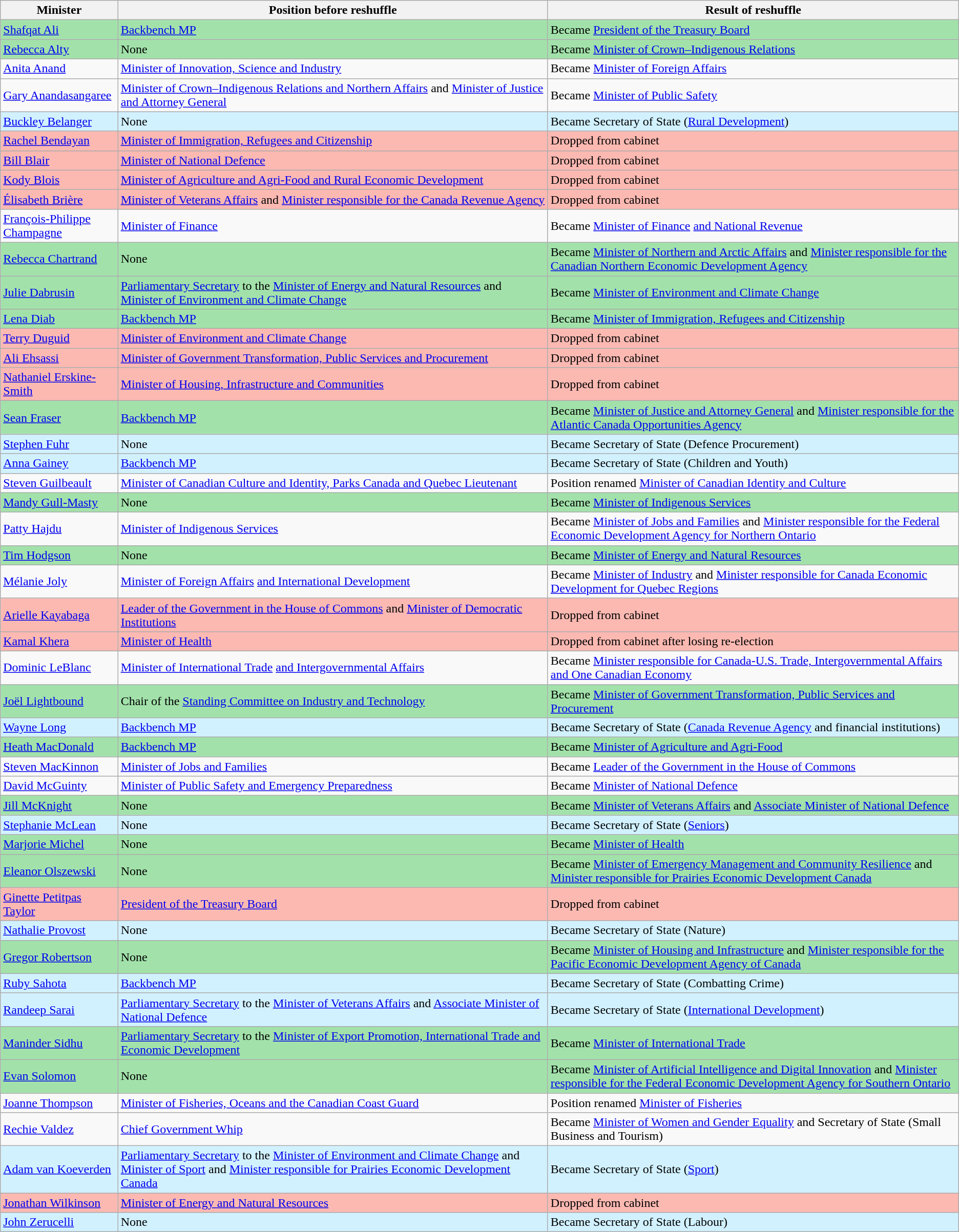<table class="wikitable">
<tr>
<th>Minister</th>
<th>Position before reshuffle</th>
<th>Result of reshuffle</th>
</tr>
<tr style="background:#A2E2AA;">
<td><a href='#'>Shafqat Ali</a></td>
<td><a href='#'>Backbench MP</a></td>
<td>Became <a href='#'>President of the Treasury Board</a></td>
</tr>
<tr style="background:#A2E2AA;">
<td><a href='#'>Rebecca Alty</a></td>
<td>None</td>
<td>Became <a href='#'>Minister of Crown–Indigenous Relations</a></td>
</tr>
<tr>
<td><a href='#'>Anita Anand</a></td>
<td><a href='#'>Minister of Innovation, Science and Industry</a></td>
<td>Became <a href='#'>Minister of Foreign Affairs</a></td>
</tr>
<tr>
<td><a href='#'>Gary Anandasangaree</a></td>
<td><a href='#'>Minister of Crown–Indigenous Relations and Northern Affairs</a> and <a href='#'>Minister of Justice and Attorney General</a></td>
<td>Became <a href='#'>Minister of Public Safety</a></td>
</tr>
<tr style="background:#D1F1FF;">
<td><a href='#'>Buckley Belanger</a></td>
<td>None</td>
<td>Became Secretary of State (<a href='#'>Rural Development</a>)</td>
</tr>
<tr style="background:#FBB9B2;">
<td><a href='#'>Rachel Bendayan</a></td>
<td><a href='#'>Minister of Immigration, Refugees and Citizenship</a></td>
<td>Dropped from cabinet</td>
</tr>
<tr style="background:#FBB9B2;">
<td><a href='#'>Bill Blair</a></td>
<td><a href='#'>Minister of National Defence</a></td>
<td>Dropped from cabinet</td>
</tr>
<tr style="background:#FBB9B2;">
<td><a href='#'>Kody Blois</a></td>
<td><a href='#'>Minister of Agriculture and Agri-Food and Rural Economic Development</a></td>
<td>Dropped from cabinet</td>
</tr>
<tr style="background:#FBB9B2;">
<td><a href='#'>Élisabeth Brière</a></td>
<td><a href='#'>Minister of Veterans Affairs</a> and <a href='#'>Minister responsible for the Canada Revenue Agency</a></td>
<td>Dropped from cabinet</td>
</tr>
<tr>
<td><a href='#'>François-Philippe Champagne</a></td>
<td><a href='#'>Minister of Finance</a></td>
<td>Became <a href='#'>Minister of Finance</a> <a href='#'>and National Revenue</a></td>
</tr>
<tr style="background:#A2E2AA;">
<td><a href='#'>Rebecca Chartrand</a></td>
<td>None</td>
<td>Became <a href='#'>Minister of Northern and Arctic Affairs</a> and <a href='#'>Minister responsible for the Canadian Northern Economic Development Agency</a></td>
</tr>
<tr style="background:#A2E2AA;">
<td><a href='#'>Julie Dabrusin</a></td>
<td><a href='#'>Parliamentary Secretary</a> to the <a href='#'>Minister of Energy and Natural Resources</a> and <a href='#'>Minister of Environment and Climate Change</a></td>
<td>Became <a href='#'>Minister of Environment and Climate Change</a></td>
</tr>
<tr style="background:#A2E2AA;">
<td><a href='#'>Lena Diab</a></td>
<td><a href='#'>Backbench MP</a></td>
<td>Became <a href='#'>Minister of Immigration, Refugees and Citizenship</a></td>
</tr>
<tr style="background:#FBB9B2;">
<td><a href='#'>Terry Duguid</a></td>
<td><a href='#'>Minister of Environment and Climate Change</a></td>
<td>Dropped from cabinet</td>
</tr>
<tr style="background:#FBB9B2;">
<td><a href='#'>Ali Ehsassi</a></td>
<td><a href='#'>Minister of Government Transformation, Public Services and Procurement</a></td>
<td>Dropped from cabinet</td>
</tr>
<tr style="background:#FBB9B2;">
<td><a href='#'>Nathaniel Erskine-Smith</a></td>
<td><a href='#'>Minister of Housing, Infrastructure and Communities</a></td>
<td>Dropped from cabinet</td>
</tr>
<tr style="background:#A2E2AA;">
<td><a href='#'>Sean Fraser</a></td>
<td><a href='#'>Backbench MP</a></td>
<td>Became <a href='#'>Minister of Justice and Attorney General</a> and <a href='#'>Minister responsible for the Atlantic Canada Opportunities Agency</a></td>
</tr>
<tr style="background:#D1F1FF;">
<td><a href='#'>Stephen Fuhr</a></td>
<td>None</td>
<td>Became Secretary of State (Defence Procurement)</td>
</tr>
<tr style="background:#D1F1FF;">
<td><a href='#'>Anna Gainey</a></td>
<td><a href='#'>Backbench MP</a></td>
<td>Became Secretary of State (Children and Youth)</td>
</tr>
<tr>
<td><a href='#'>Steven Guilbeault</a></td>
<td><a href='#'>Minister of Canadian Culture and Identity, Parks Canada and Quebec Lieutenant</a></td>
<td>Position renamed <a href='#'>Minister of Canadian Identity and Culture</a></td>
</tr>
<tr style="background:#A2E2AA;">
<td><a href='#'>Mandy Gull-Masty</a></td>
<td>None</td>
<td>Became <a href='#'>Minister of Indigenous Services</a></td>
</tr>
<tr>
<td><a href='#'>Patty Hajdu</a></td>
<td><a href='#'>Minister of Indigenous Services</a></td>
<td>Became <a href='#'>Minister of Jobs and Families</a> and <a href='#'>Minister responsible for the Federal Economic Development Agency for Northern Ontario</a></td>
</tr>
<tr style="background:#A2E2AA;">
<td><a href='#'>Tim Hodgson</a></td>
<td>None</td>
<td>Became <a href='#'>Minister of Energy and Natural Resources</a></td>
</tr>
<tr>
<td><a href='#'>Mélanie Joly</a></td>
<td><a href='#'>Minister of Foreign Affairs</a> <a href='#'>and International Development</a></td>
<td>Became <a href='#'>Minister of Industry</a> and <a href='#'>Minister responsible for Canada Economic Development for Quebec Regions</a></td>
</tr>
<tr style="background:#FBB9B2;">
<td><a href='#'>Arielle Kayabaga</a></td>
<td><a href='#'>Leader of the Government in the House of Commons</a> and <a href='#'>Minister of Democratic Institutions</a></td>
<td>Dropped from cabinet</td>
</tr>
<tr style="background:#FBB9B2;">
<td><a href='#'>Kamal Khera</a></td>
<td><a href='#'>Minister of Health</a></td>
<td>Dropped from cabinet after losing re-election</td>
</tr>
<tr>
<td><a href='#'>Dominic LeBlanc</a></td>
<td><a href='#'>Minister of International Trade</a> <a href='#'>and Intergovernmental Affairs</a></td>
<td>Became <a href='#'>Minister responsible for Canada-U.S. Trade, Intergovernmental Affairs and One Canadian Economy</a></td>
</tr>
<tr style="background:#A2E2AA;">
<td><a href='#'>Joël Lightbound</a></td>
<td>Chair of the <a href='#'>Standing Committee on Industry and Technology</a></td>
<td>Became <a href='#'>Minister of Government Transformation, Public Services and Procurement</a></td>
</tr>
<tr style="background:#D1F1FF;">
<td><a href='#'>Wayne Long</a></td>
<td><a href='#'>Backbench MP</a></td>
<td>Became Secretary of State (<a href='#'>Canada Revenue Agency</a> and financial institutions)</td>
</tr>
<tr style="background:#A2E2AA;">
<td><a href='#'>Heath MacDonald</a></td>
<td><a href='#'>Backbench MP</a></td>
<td>Became <a href='#'>Minister of Agriculture and Agri-Food</a></td>
</tr>
<tr>
<td><a href='#'>Steven MacKinnon</a></td>
<td><a href='#'>Minister of Jobs and Families</a></td>
<td>Became <a href='#'>Leader of the Government in the House of Commons</a></td>
</tr>
<tr>
<td><a href='#'>David McGuinty</a></td>
<td><a href='#'>Minister of Public Safety and Emergency Preparedness</a></td>
<td>Became <a href='#'>Minister of National Defence</a></td>
</tr>
<tr style="background:#A2E2AA;">
<td><a href='#'>Jill McKnight</a></td>
<td>None</td>
<td>Became <a href='#'>Minister of Veterans Affairs</a> and <a href='#'>Associate Minister of National Defence</a></td>
</tr>
<tr style="background:#D1F1FF;">
<td><a href='#'>Stephanie McLean</a></td>
<td>None</td>
<td>Became Secretary of State (<a href='#'>Seniors</a>)</td>
</tr>
<tr style="background:#A2E2AA;">
<td><a href='#'>Marjorie Michel</a></td>
<td>None</td>
<td>Became <a href='#'>Minister of Health</a></td>
</tr>
<tr style="background:#A2E2AA;">
<td><a href='#'>Eleanor Olszewski</a></td>
<td>None</td>
<td>Became <a href='#'>Minister of Emergency Management and Community Resilience</a> and <a href='#'>Minister responsible for Prairies Economic Development Canada</a></td>
</tr>
<tr style="background:#FBB9B2;">
<td><a href='#'>Ginette Petitpas Taylor</a></td>
<td><a href='#'>President of the Treasury Board</a></td>
<td>Dropped from cabinet</td>
</tr>
<tr style="background:#D1F1FF;">
<td><a href='#'>Nathalie Provost</a></td>
<td>None</td>
<td>Became Secretary of State (Nature)</td>
</tr>
<tr style="background:#A2E2AA;">
<td><a href='#'>Gregor Robertson</a></td>
<td>None</td>
<td>Became <a href='#'>Minister of Housing and Infrastructure</a> and <a href='#'>Minister responsible for the Pacific Economic Development Agency of Canada</a></td>
</tr>
<tr style="background:#D1F1FF;">
<td><a href='#'>Ruby Sahota</a></td>
<td><a href='#'>Backbench MP</a></td>
<td>Became Secretary of State (Combatting Crime)</td>
</tr>
<tr style="background:#D1F1FF;">
<td><a href='#'>Randeep Sarai</a></td>
<td><a href='#'>Parliamentary Secretary</a> to the <a href='#'>Minister of Veterans Affairs</a> and <a href='#'>Associate Minister of National Defence</a></td>
<td>Became Secretary of State (<a href='#'>International Development</a>)</td>
</tr>
<tr style="background:#A2E2AA;">
<td><a href='#'>Maninder Sidhu</a></td>
<td><a href='#'>Parliamentary Secretary</a> to the <a href='#'>Minister of Export Promotion, International Trade and Economic Development</a></td>
<td>Became <a href='#'>Minister of International Trade</a></td>
</tr>
<tr style="background:#A2E2AA;">
<td><a href='#'>Evan Solomon</a></td>
<td>None</td>
<td>Became <a href='#'>Minister of Artificial Intelligence and Digital Innovation</a> and <a href='#'>Minister responsible for the Federal Economic Development Agency for Southern Ontario</a></td>
</tr>
<tr>
<td><a href='#'>Joanne Thompson</a></td>
<td><a href='#'>Minister of Fisheries, Oceans and the Canadian Coast Guard</a></td>
<td>Position renamed <a href='#'>Minister of Fisheries</a></td>
</tr>
<tr>
<td><a href='#'>Rechie Valdez</a></td>
<td><a href='#'>Chief Government Whip</a></td>
<td>Became <a href='#'>Minister of Women and Gender Equality</a> and Secretary of State (Small Business and Tourism)</td>
</tr>
<tr style="background:#D1F1FF;">
<td><a href='#'>Adam van Koeverden</a></td>
<td><a href='#'>Parliamentary Secretary</a> to the <a href='#'>Minister of Environment and Climate Change</a> and <a href='#'>Minister of Sport</a> and <a href='#'>Minister responsible for Prairies Economic Development Canada</a></td>
<td>Became Secretary of State (<a href='#'>Sport</a>)</td>
</tr>
<tr style="background:#FBB9B2;">
<td><a href='#'>Jonathan Wilkinson</a></td>
<td><a href='#'>Minister of Energy and Natural Resources</a></td>
<td>Dropped from cabinet</td>
</tr>
<tr style="background:#D1F1FF;">
<td><a href='#'>John Zerucelli</a></td>
<td>None</td>
<td>Became Secretary of State (Labour)</td>
</tr>
</table>
